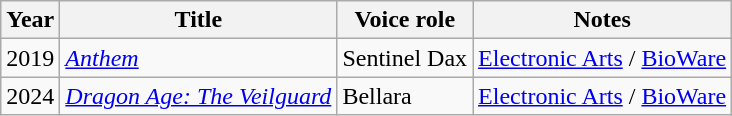<table class="wikitable">
<tr>
<th>Year</th>
<th>Title</th>
<th>Voice role</th>
<th>Notes</th>
</tr>
<tr>
<td>2019</td>
<td><em><a href='#'>Anthem</a></em></td>
<td>Sentinel Dax</td>
<td><a href='#'>Electronic Arts</a> / <a href='#'>BioWare</a></td>
</tr>
<tr>
<td>2024</td>
<td><em><a href='#'>Dragon Age: The Veilguard</a></em></td>
<td>Bellara</td>
<td><a href='#'>Electronic Arts</a> / <a href='#'>BioWare</a></td>
</tr>
</table>
